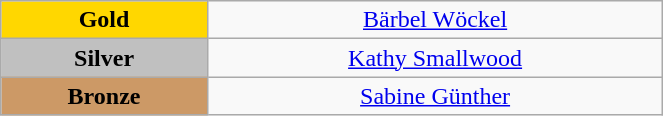<table class="wikitable" style="text-align:center; " width="35%">
<tr>
<td bgcolor="gold"><strong>Gold</strong></td>
<td><a href='#'>Bärbel Wöckel</a><br>  <small><em></em></small></td>
</tr>
<tr>
<td bgcolor="silver"><strong>Silver</strong></td>
<td><a href='#'>Kathy Smallwood</a><br>  <small><em></em></small></td>
</tr>
<tr>
<td bgcolor="CC9966"><strong>Bronze</strong></td>
<td><a href='#'>Sabine Günther</a><br>  <small><em></em></small></td>
</tr>
</table>
